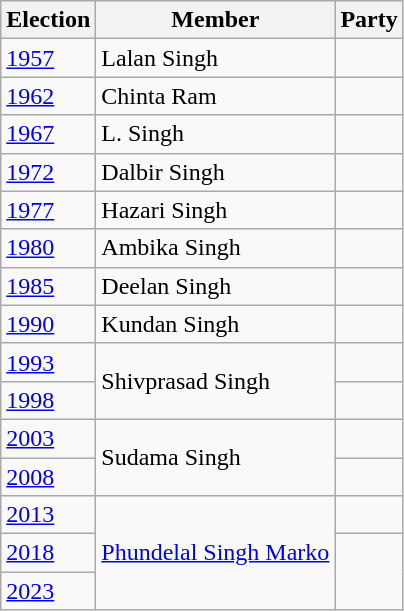<table class="wikitable sortable">
<tr>
<th>Election</th>
<th>Member</th>
<th colspan=2>Party</th>
</tr>
<tr>
<td><a href='#'>1957</a></td>
<td>Lalan Singh</td>
<td></td>
</tr>
<tr>
<td><a href='#'>1962</a></td>
<td>Chinta Ram</td>
<td></td>
</tr>
<tr>
<td><a href='#'>1967</a></td>
<td>L. Singh</td>
<td></td>
</tr>
<tr>
<td><a href='#'>1972</a></td>
<td>Dalbir Singh</td>
<td></td>
</tr>
<tr>
<td><a href='#'>1977</a></td>
<td>Hazari Singh</td>
<td></td>
</tr>
<tr>
<td><a href='#'>1980</a></td>
<td>Ambika Singh</td>
<td></td>
</tr>
<tr>
<td><a href='#'>1985</a></td>
<td>Deelan Singh</td>
<td></td>
</tr>
<tr>
<td><a href='#'>1990</a></td>
<td>Kundan Singh</td>
<td></td>
</tr>
<tr>
<td><a href='#'>1993</a></td>
<td rowspan=2>Shivprasad Singh</td>
<td></td>
</tr>
<tr>
<td><a href='#'>1998</a></td>
</tr>
<tr>
<td><a href='#'>2003</a></td>
<td rowspan=2>Sudama Singh</td>
<td></td>
</tr>
<tr>
<td><a href='#'>2008</a></td>
</tr>
<tr>
<td><a href='#'>2013</a></td>
<td rowspan ="3"><a href='#'>Phundelal Singh Marko</a></td>
<td></td>
</tr>
<tr>
<td><a href='#'>2018</a></td>
</tr>
<tr>
<td><a href='#'>2023</a></td>
</tr>
</table>
